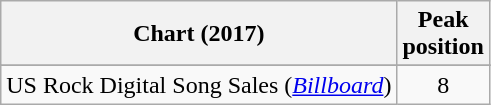<table class="wikitable" border="1">
<tr>
<th>Chart (2017)</th>
<th>Peak<br>position</th>
</tr>
<tr>
</tr>
<tr>
<td>US Rock Digital Song Sales (<em><a href='#'>Billboard</a></em>)</td>
<td align="center">8</td>
</tr>
</table>
